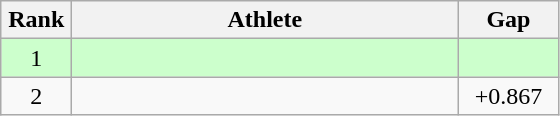<table class=wikitable style="text-align:center">
<tr>
<th width=40>Rank</th>
<th width=250>Athlete</th>
<th width=60>Gap</th>
</tr>
<tr bgcolor="ccffcc">
<td>1</td>
<td align=left></td>
<td></td>
</tr>
<tr>
<td>2</td>
<td align=left></td>
<td>+0.867</td>
</tr>
</table>
